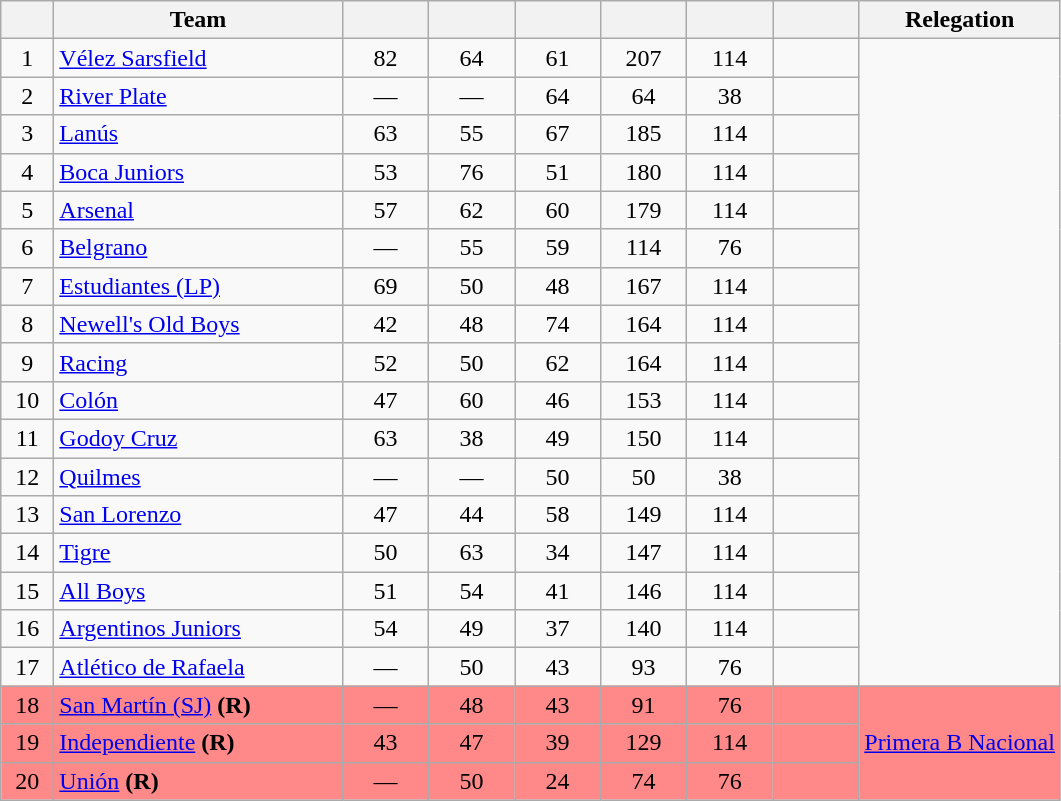<table class="wikitable" style="text-align: center;">
<tr>
<th width=28><br></th>
<th width=185>Team</th>
<th width=50></th>
<th width=50></th>
<th width=50></th>
<th width=50></th>
<th width=50></th>
<th width=50><br></th>
<th>Relegation</th>
</tr>
<tr>
<td>1</td>
<td align="left"><a href='#'>Vélez Sarsfield</a></td>
<td>82</td>
<td>64</td>
<td>61</td>
<td>207</td>
<td>114</td>
<td><strong></strong></td>
</tr>
<tr>
<td>2</td>
<td align="left"><a href='#'>River Plate</a></td>
<td>—</td>
<td>—</td>
<td>64</td>
<td>64</td>
<td>38</td>
<td><strong></strong></td>
</tr>
<tr>
<td>3</td>
<td align="left"><a href='#'>Lanús</a></td>
<td>63</td>
<td>55</td>
<td>67</td>
<td>185</td>
<td>114</td>
<td><strong></strong></td>
</tr>
<tr>
<td>4</td>
<td align="left"><a href='#'>Boca Juniors</a></td>
<td>53</td>
<td>76</td>
<td>51</td>
<td>180</td>
<td>114</td>
<td><strong></strong></td>
</tr>
<tr>
<td>5</td>
<td align="left"><a href='#'>Arsenal</a></td>
<td>57</td>
<td>62</td>
<td>60</td>
<td>179</td>
<td>114</td>
<td><strong></strong></td>
</tr>
<tr>
<td>6</td>
<td align="left"><a href='#'>Belgrano</a></td>
<td>—</td>
<td>55</td>
<td>59</td>
<td>114</td>
<td>76</td>
<td><strong></strong></td>
</tr>
<tr>
<td>7</td>
<td align="left"><a href='#'>Estudiantes (LP)</a></td>
<td>69</td>
<td>50</td>
<td>48</td>
<td>167</td>
<td>114</td>
<td><strong></strong></td>
</tr>
<tr>
<td>8</td>
<td align="left"><a href='#'>Newell's Old Boys</a></td>
<td>42</td>
<td>48</td>
<td>74</td>
<td>164</td>
<td>114</td>
<td><strong></strong></td>
</tr>
<tr>
<td>9</td>
<td align="left"><a href='#'>Racing</a></td>
<td>52</td>
<td>50</td>
<td>62</td>
<td>164</td>
<td>114</td>
<td><strong></strong></td>
</tr>
<tr>
<td>10</td>
<td align="left"><a href='#'>Colón</a></td>
<td>47</td>
<td>60</td>
<td>46</td>
<td>153</td>
<td>114</td>
<td><strong></strong></td>
</tr>
<tr>
<td>11</td>
<td align="left"><a href='#'>Godoy Cruz</a></td>
<td>63</td>
<td>38</td>
<td>49</td>
<td>150</td>
<td>114</td>
<td><strong></strong></td>
</tr>
<tr>
<td>12</td>
<td align="left"><a href='#'>Quilmes</a></td>
<td>—</td>
<td>—</td>
<td>50</td>
<td>50</td>
<td>38</td>
<td><strong></strong></td>
</tr>
<tr>
<td>13</td>
<td align="left"><a href='#'>San Lorenzo</a></td>
<td>47</td>
<td>44</td>
<td>58</td>
<td>149</td>
<td>114</td>
<td><strong></strong></td>
</tr>
<tr>
<td>14</td>
<td align="left"><a href='#'>Tigre</a></td>
<td>50</td>
<td>63</td>
<td>34</td>
<td>147</td>
<td>114</td>
<td><strong></strong></td>
</tr>
<tr>
<td>15</td>
<td align="left"><a href='#'>All Boys</a></td>
<td>51</td>
<td>54</td>
<td>41</td>
<td>146</td>
<td>114</td>
<td><strong></strong></td>
</tr>
<tr>
<td>16</td>
<td align="left"><a href='#'>Argentinos Juniors</a></td>
<td>54</td>
<td>49</td>
<td>37</td>
<td>140</td>
<td>114</td>
<td><strong></strong></td>
</tr>
<tr>
<td>17</td>
<td align="left"><a href='#'>Atlético de Rafaela</a></td>
<td>—</td>
<td>50</td>
<td>43</td>
<td>93</td>
<td>76</td>
<td><strong></strong></td>
</tr>
<tr bgcolor=#FF8888>
<td>18</td>
<td align="left"><a href='#'>San Martín (SJ)</a> <strong>(R)</strong></td>
<td>—</td>
<td>48</td>
<td>43</td>
<td>91</td>
<td>76</td>
<td><strong></strong></td>
<td rowspan=3><a href='#'>Primera B Nacional</a></td>
</tr>
<tr bgcolor=#FF8888>
<td>19</td>
<td align="left"><a href='#'>Independiente</a> <strong>(R)</strong></td>
<td>43</td>
<td>47</td>
<td>39</td>
<td>129</td>
<td>114</td>
<td><strong></strong></td>
</tr>
<tr bgcolor=#FF8888>
<td>20</td>
<td align="left"><a href='#'>Unión</a> <strong>(R)</strong></td>
<td>—</td>
<td>50</td>
<td>24</td>
<td>74</td>
<td>76</td>
<td><strong></strong></td>
</tr>
</table>
